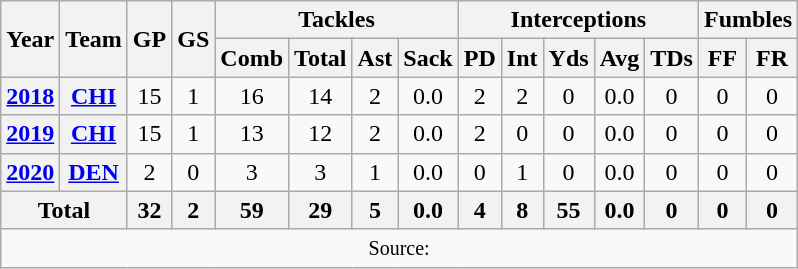<table class="wikitable" style="text-align:center">
<tr>
<th rowspan="2">Year</th>
<th rowspan="2">Team</th>
<th rowspan="2">GP</th>
<th rowspan="2">GS</th>
<th colspan="4">Tackles</th>
<th colspan="5">Interceptions</th>
<th colspan="2">Fumbles</th>
</tr>
<tr>
<th>Comb</th>
<th>Total</th>
<th>Ast</th>
<th>Sack</th>
<th>PD</th>
<th>Int</th>
<th>Yds</th>
<th>Avg</th>
<th>TDs</th>
<th>FF</th>
<th>FR</th>
</tr>
<tr>
<th><a href='#'>2018</a></th>
<th><a href='#'>CHI</a></th>
<td>15</td>
<td>1</td>
<td>16</td>
<td>14</td>
<td>2</td>
<td>0.0</td>
<td>2</td>
<td>2</td>
<td>0</td>
<td>0.0</td>
<td>0</td>
<td>0</td>
<td>0</td>
</tr>
<tr>
<th><a href='#'>2019</a></th>
<th><a href='#'>CHI</a></th>
<td>15</td>
<td>1</td>
<td>13</td>
<td>12</td>
<td>2</td>
<td>0.0</td>
<td>2</td>
<td>0</td>
<td>0</td>
<td>0.0</td>
<td>0</td>
<td>0</td>
<td>0</td>
</tr>
<tr>
<th><a href='#'>2020</a></th>
<th><a href='#'>DEN</a></th>
<td>2</td>
<td>0</td>
<td>3</td>
<td>3</td>
<td>1</td>
<td>0.0</td>
<td>0</td>
<td>1</td>
<td>0</td>
<td>0.0</td>
<td>0</td>
<td>0</td>
<td>0</td>
</tr>
<tr>
<th colspan="2">Total</th>
<th>32</th>
<th>2</th>
<th>59</th>
<th>29</th>
<th>5</th>
<th>0.0</th>
<th>4</th>
<th>8</th>
<th>55</th>
<th>0.0</th>
<th>0</th>
<th>0</th>
<th>0</th>
</tr>
<tr>
<td colspan="15"><small>Source: </small></td>
</tr>
</table>
